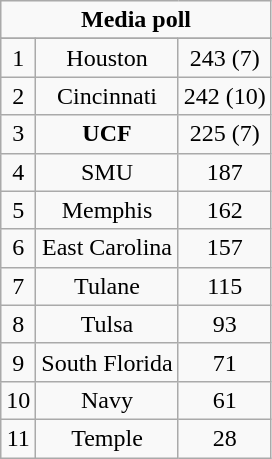<table class="wikitable">
<tr align="center">
<td align="center" Colspan="3"><strong>Media poll</strong></td>
</tr>
<tr align="center">
</tr>
<tr align="center">
<td>1</td>
<td>Houston</td>
<td>243 (7)</td>
</tr>
<tr align="center">
<td>2</td>
<td>Cincinnati</td>
<td>242 (10)</td>
</tr>
<tr align="center">
<td>3</td>
<td><strong>UCF</strong></td>
<td>225 (7)</td>
</tr>
<tr align="center">
<td>4</td>
<td>SMU</td>
<td>187</td>
</tr>
<tr align="center">
<td>5</td>
<td>Memphis</td>
<td>162</td>
</tr>
<tr align="center">
<td>6</td>
<td>East Carolina</td>
<td>157</td>
</tr>
<tr align="center">
<td>7</td>
<td>Tulane</td>
<td>115</td>
</tr>
<tr align="center">
<td>8</td>
<td>Tulsa</td>
<td>93</td>
</tr>
<tr align="center">
<td>9</td>
<td>South Florida</td>
<td>71</td>
</tr>
<tr align="center">
<td>10</td>
<td>Navy</td>
<td>61</td>
</tr>
<tr align="center">
<td>11</td>
<td>Temple</td>
<td>28</td>
</tr>
</table>
